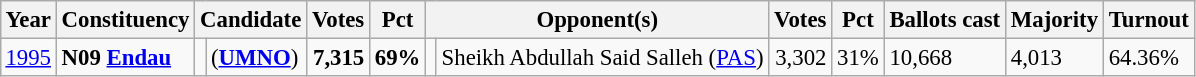<table class="wikitable" style="margin:0.5em ; font-size:95%">
<tr>
<th>Year</th>
<th>Constituency</th>
<th colspan=2>Candidate</th>
<th>Votes</th>
<th>Pct</th>
<th colspan=2>Opponent(s)</th>
<th>Votes</th>
<th>Pct</th>
<th>Ballots cast</th>
<th>Majority</th>
<th>Turnout</th>
</tr>
<tr>
<td><a href='#'>1995</a></td>
<td><strong>N09 <a href='#'>Endau</a></strong></td>
<td></td>
<td> (<a href='#'><strong>UMNO</strong></a>)</td>
<td align="right"><strong>7,315</strong></td>
<td><strong>69%</strong></td>
<td></td>
<td>Sheikh Abdullah Said Salleh (<a href='#'>PAS</a>)</td>
<td align="right">3,302</td>
<td>31%</td>
<td>10,668</td>
<td>4,013</td>
<td>64.36%</td>
</tr>
</table>
